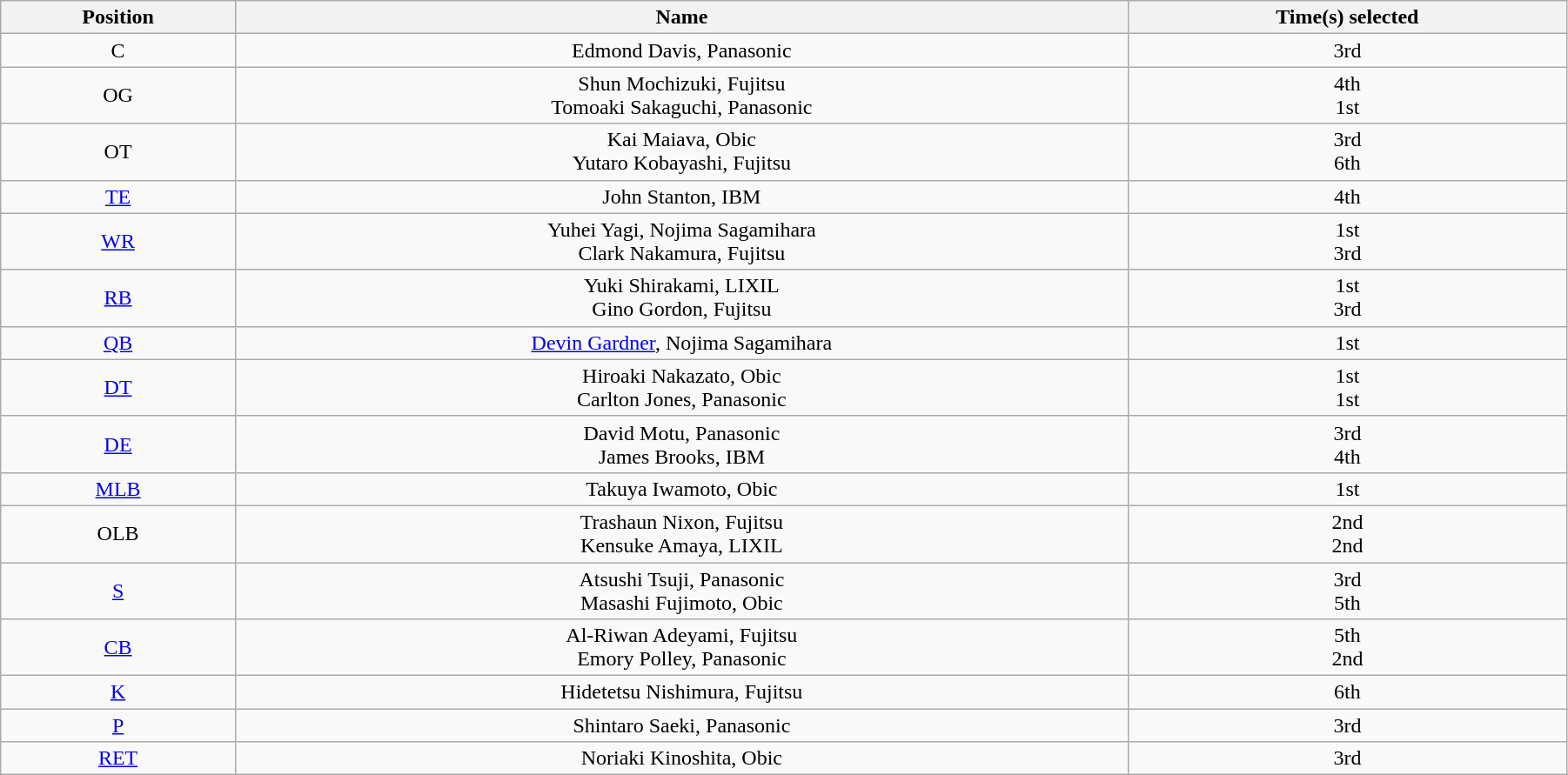<table class="wikitable" style="text-align:Center;width:95%;">
<tr>
<th>Position</th>
<th>Name</th>
<th>Time(s) selected</th>
</tr>
<tr>
<td>C</td>
<td>Edmond Davis, Panasonic</td>
<td>3rd</td>
</tr>
<tr>
<td>OG</td>
<td>Shun Mochizuki, Fujitsu<br>Tomoaki Sakaguchi, Panasonic</td>
<td>4th<br>1st</td>
</tr>
<tr>
<td>OT</td>
<td>Kai Maiava, Obic<br>Yutaro Kobayashi, Fujitsu</td>
<td>3rd<br>6th</td>
</tr>
<tr>
<td><a href='#'>TE</a></td>
<td>John Stanton, IBM</td>
<td>4th</td>
</tr>
<tr>
<td><a href='#'>WR</a></td>
<td>Yuhei Yagi, Nojima Sagamihara<br>Clark Nakamura, Fujitsu</td>
<td>1st<br>3rd</td>
</tr>
<tr>
<td><a href='#'>RB</a></td>
<td>Yuki Shirakami, LIXIL<br>Gino Gordon, Fujitsu</td>
<td>1st<br>3rd</td>
</tr>
<tr>
<td><a href='#'>QB</a></td>
<td><a href='#'>Devin Gardner</a>, Nojima Sagamihara</td>
<td>1st</td>
</tr>
<tr>
<td><a href='#'>DT</a></td>
<td>Hiroaki Nakazato, Obic<br>Carlton Jones, Panasonic</td>
<td>1st<br>1st</td>
</tr>
<tr>
<td><a href='#'>DE</a></td>
<td>David Motu, Panasonic<br>James Brooks, IBM</td>
<td>3rd<br>4th</td>
</tr>
<tr>
<td><a href='#'>MLB</a></td>
<td>Takuya Iwamoto, Obic</td>
<td>1st</td>
</tr>
<tr>
<td>OLB</td>
<td>Trashaun Nixon, Fujitsu<br>Kensuke Amaya, LIXIL</td>
<td>2nd<br>2nd</td>
</tr>
<tr>
<td><a href='#'>S</a></td>
<td>Atsushi Tsuji, Panasonic<br>Masashi Fujimoto, Obic</td>
<td>3rd<br>5th</td>
</tr>
<tr>
<td><a href='#'>CB</a></td>
<td>Al-Riwan Adeyami, Fujitsu<br>Emory Polley, Panasonic</td>
<td>5th<br>2nd</td>
</tr>
<tr>
<td><a href='#'>K</a></td>
<td>Hidetetsu Nishimura, Fujitsu</td>
<td>6th</td>
</tr>
<tr>
<td><a href='#'>P</a></td>
<td>Shintaro Saeki, Panasonic</td>
<td>3rd</td>
</tr>
<tr>
<td><a href='#'>RET</a></td>
<td>Noriaki Kinoshita, Obic</td>
<td>3rd</td>
</tr>
</table>
